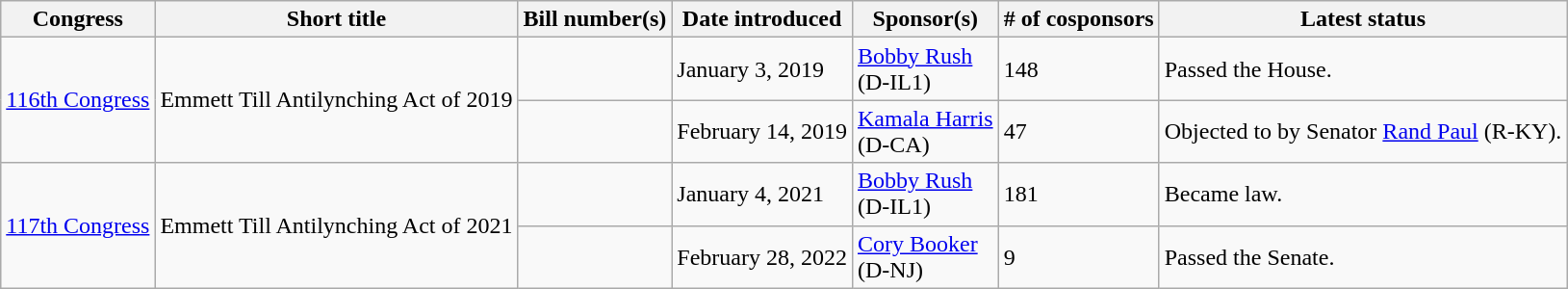<table class="wikitable">
<tr>
<th>Congress</th>
<th>Short title</th>
<th>Bill number(s)</th>
<th>Date introduced</th>
<th>Sponsor(s)</th>
<th># of cosponsors</th>
<th>Latest status</th>
</tr>
<tr>
<td rowspan="2"><a href='#'>116th Congress</a></td>
<td rowspan="2">Emmett Till Antilynching Act of 2019</td>
<td></td>
<td>January 3, 2019</td>
<td><a href='#'>Bobby Rush</a><br>(D-IL1)</td>
<td>148</td>
<td>Passed the House.</td>
</tr>
<tr>
<td></td>
<td>February 14, 2019</td>
<td><a href='#'>Kamala Harris</a><br>(D-CA)</td>
<td>47</td>
<td>Objected to by Senator <a href='#'>Rand Paul</a> (R-KY).</td>
</tr>
<tr>
<td rowspan="2"><a href='#'>117th Congress</a></td>
<td rowspan="2">Emmett Till Antilynching Act of 2021</td>
<td></td>
<td>January 4, 2021</td>
<td><a href='#'>Bobby Rush</a><br>(D-IL1)</td>
<td>181</td>
<td>Became law.</td>
</tr>
<tr>
<td></td>
<td>February 28, 2022</td>
<td><a href='#'>Cory Booker</a><br>(D-NJ)</td>
<td>9</td>
<td>Passed the Senate.</td>
</tr>
</table>
